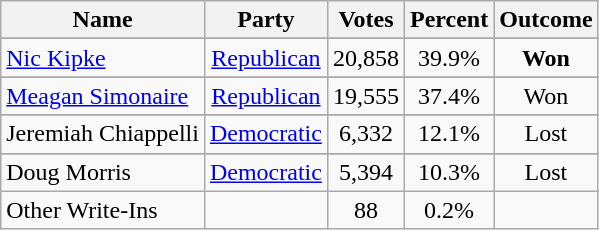<table class=wikitable style="text-align:center">
<tr>
<th>Name</th>
<th>Party</th>
<th>Votes</th>
<th>Percent</th>
<th>Outcome</th>
</tr>
<tr>
</tr>
<tr>
<td align=left><a href='#'>Nic Kipke</a></td>
<td><a href='#'>Republican</a></td>
<td>20,858</td>
<td>39.9%</td>
<td><strong>Won</strong></td>
</tr>
<tr>
</tr>
<tr>
<td align=left><a href='#'>Meagan Simonaire</a></td>
<td><a href='#'>Republican</a></td>
<td>19,555</td>
<td>37.4%</td>
<td>Won</td>
</tr>
<tr>
</tr>
<tr>
<td align=left>Jeremiah Chiappelli</td>
<td><a href='#'>Democratic</a></td>
<td>6,332</td>
<td>12.1%</td>
<td>Lost</td>
</tr>
<tr>
</tr>
<tr>
<td align=left>Doug Morris</td>
<td><a href='#'>Democratic</a></td>
<td>5,394</td>
<td>10.3%</td>
<td>Lost</td>
</tr>
<tr>
<td align=left>Other Write-Ins</td>
<td></td>
<td>88</td>
<td>0.2%</td>
<td></td>
</tr>
</table>
